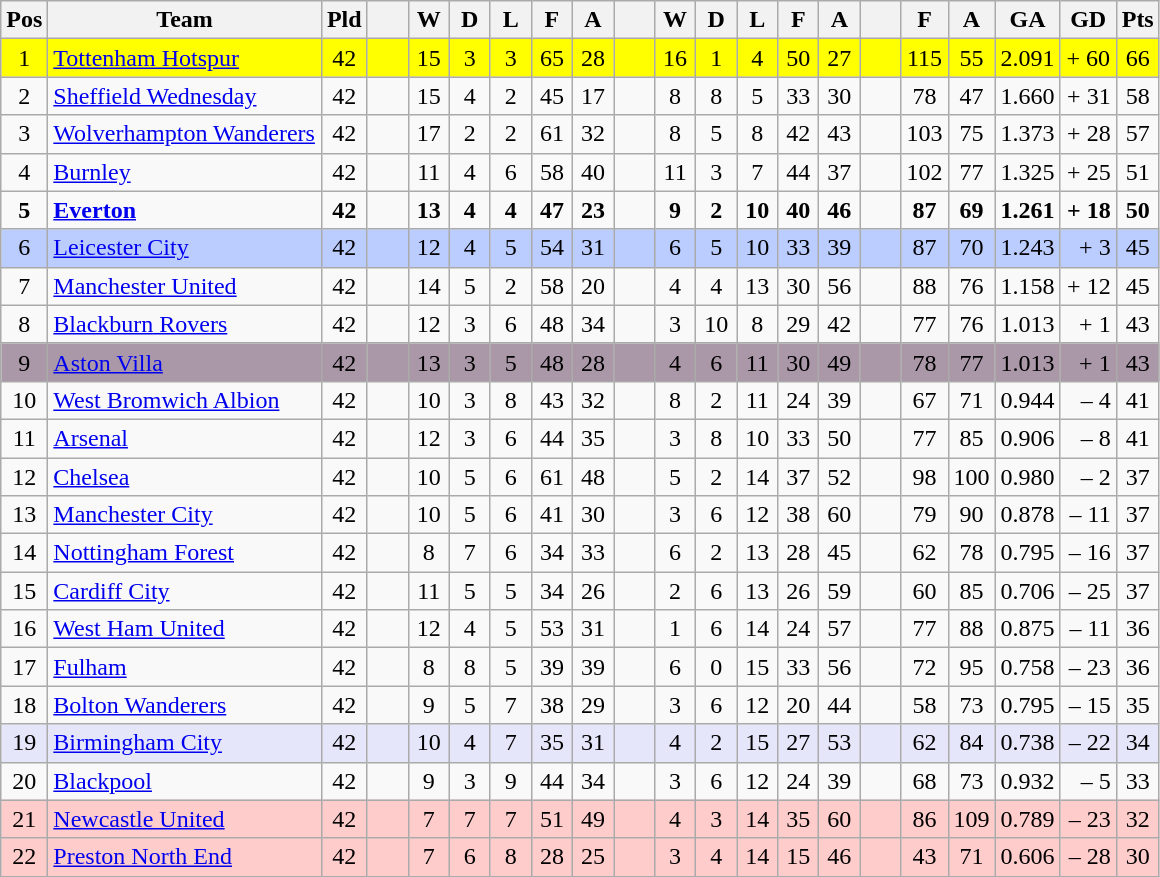<table class="wikitable" style="text-align: center;">
<tr>
<th width=20>Pos</th>
<th width=175>Team</th>
<th width=20>Pld</th>
<th width=20></th>
<th width=20>W</th>
<th width=20>D</th>
<th width=20>L</th>
<th width=20>F</th>
<th width=20>A</th>
<th width=20></th>
<th width=20>W</th>
<th width=20>D</th>
<th width=20>L</th>
<th width=20>F</th>
<th width=20>A</th>
<th width=20></th>
<th width=20>F</th>
<th width=20>A</th>
<th width=20>GA</th>
<th width=30>GD</th>
<th width=20>Pts</th>
</tr>
<tr bgcolor=#FFFF00>
<td>1</td>
<td align=left><a href='#'>Tottenham Hotspur</a></td>
<td>42</td>
<td></td>
<td>15</td>
<td>3</td>
<td>3</td>
<td>65</td>
<td>28</td>
<td></td>
<td>16</td>
<td>1</td>
<td>4</td>
<td>50</td>
<td>27</td>
<td></td>
<td>115</td>
<td>55</td>
<td>2.091</td>
<td>+ 60</td>
<td>66</td>
</tr>
<tr>
<td>2</td>
<td align=left><a href='#'>Sheffield Wednesday</a></td>
<td>42</td>
<td></td>
<td>15</td>
<td>4</td>
<td>2</td>
<td>45</td>
<td>17</td>
<td></td>
<td>8</td>
<td>8</td>
<td>5</td>
<td>33</td>
<td>30</td>
<td></td>
<td>78</td>
<td>47</td>
<td>1.660</td>
<td align=right>+ 31</td>
<td>58</td>
</tr>
<tr>
<td>3</td>
<td align=left><a href='#'>Wolverhampton Wanderers</a></td>
<td>42</td>
<td></td>
<td>17</td>
<td>2</td>
<td>2</td>
<td>61</td>
<td>32</td>
<td></td>
<td>8</td>
<td>5</td>
<td>8</td>
<td>42</td>
<td>43</td>
<td></td>
<td>103</td>
<td>75</td>
<td>1.373</td>
<td align=right>+ 28</td>
<td>57</td>
</tr>
<tr>
<td>4</td>
<td align=left><a href='#'>Burnley</a></td>
<td>42</td>
<td></td>
<td>11</td>
<td>4</td>
<td>6</td>
<td>58</td>
<td>40</td>
<td></td>
<td>11</td>
<td>3</td>
<td>7</td>
<td>44</td>
<td>37</td>
<td></td>
<td>102</td>
<td>77</td>
<td>1.325</td>
<td align=right>+ 25</td>
<td>51</td>
</tr>
<tr>
<td><strong>5</strong></td>
<td align=left><strong><a href='#'>Everton</a></strong></td>
<td><strong>42</strong></td>
<td></td>
<td><strong>13</strong></td>
<td><strong>4</strong></td>
<td><strong>4</strong></td>
<td><strong>47</strong></td>
<td><strong>23</strong></td>
<td></td>
<td><strong>9</strong></td>
<td><strong>2</strong></td>
<td><strong>10</strong></td>
<td><strong>40</strong></td>
<td><strong>46</strong></td>
<td></td>
<td><strong>87</strong></td>
<td><strong>69</strong></td>
<td><strong>1.261</strong></td>
<td align=right><strong>+ 18</strong></td>
<td><strong>50</strong></td>
</tr>
<tr style="background:#bbccff;">
<td>6</td>
<td align=left><a href='#'>Leicester City</a></td>
<td>42</td>
<td></td>
<td>12</td>
<td>4</td>
<td>5</td>
<td>54</td>
<td>31</td>
<td></td>
<td>6</td>
<td>5</td>
<td>10</td>
<td>33</td>
<td>39</td>
<td></td>
<td>87</td>
<td>70</td>
<td>1.243</td>
<td align=right>+ 3</td>
<td>45</td>
</tr>
<tr>
<td>7</td>
<td align=left><a href='#'>Manchester United</a></td>
<td>42</td>
<td></td>
<td>14</td>
<td>5</td>
<td>2</td>
<td>58</td>
<td>20</td>
<td></td>
<td>4</td>
<td>4</td>
<td>13</td>
<td>30</td>
<td>56</td>
<td></td>
<td>88</td>
<td>76</td>
<td>1.158</td>
<td align=right>+ 12</td>
<td>45</td>
</tr>
<tr>
<td>8</td>
<td align=left><a href='#'>Blackburn Rovers</a></td>
<td>42</td>
<td></td>
<td>12</td>
<td>3</td>
<td>6</td>
<td>48</td>
<td>34</td>
<td></td>
<td>3</td>
<td>10</td>
<td>8</td>
<td>29</td>
<td>42</td>
<td></td>
<td>77</td>
<td>76</td>
<td>1.013</td>
<td align=right>+ 1</td>
<td>43</td>
</tr>
<tr bgcolor=#AA98A9>
<td>9</td>
<td align=left><a href='#'>Aston Villa</a></td>
<td>42</td>
<td></td>
<td>13</td>
<td>3</td>
<td>5</td>
<td>48</td>
<td>28</td>
<td></td>
<td>4</td>
<td>6</td>
<td>11</td>
<td>30</td>
<td>49</td>
<td></td>
<td>78</td>
<td>77</td>
<td>1.013</td>
<td align=right>+ 1</td>
<td>43</td>
</tr>
<tr>
<td>10</td>
<td align=left><a href='#'>West Bromwich Albion</a></td>
<td>42</td>
<td></td>
<td>10</td>
<td>3</td>
<td>8</td>
<td>43</td>
<td>32</td>
<td></td>
<td>8</td>
<td>2</td>
<td>11</td>
<td>24</td>
<td>39</td>
<td></td>
<td>67</td>
<td>71</td>
<td>0.944</td>
<td align=right>– 4</td>
<td>41</td>
</tr>
<tr>
<td>11</td>
<td align=left><a href='#'>Arsenal</a></td>
<td>42</td>
<td></td>
<td>12</td>
<td>3</td>
<td>6</td>
<td>44</td>
<td>35</td>
<td></td>
<td>3</td>
<td>8</td>
<td>10</td>
<td>33</td>
<td>50</td>
<td></td>
<td>77</td>
<td>85</td>
<td>0.906</td>
<td align=right>– 8</td>
<td>41</td>
</tr>
<tr>
<td>12</td>
<td align=left><a href='#'>Chelsea</a></td>
<td>42</td>
<td></td>
<td>10</td>
<td>5</td>
<td>6</td>
<td>61</td>
<td>48</td>
<td></td>
<td>5</td>
<td>2</td>
<td>14</td>
<td>37</td>
<td>52</td>
<td></td>
<td>98</td>
<td>100</td>
<td>0.980</td>
<td align=right>– 2</td>
<td>37</td>
</tr>
<tr>
<td>13</td>
<td align=left><a href='#'>Manchester City</a></td>
<td>42</td>
<td></td>
<td>10</td>
<td>5</td>
<td>6</td>
<td>41</td>
<td>30</td>
<td></td>
<td>3</td>
<td>6</td>
<td>12</td>
<td>38</td>
<td>60</td>
<td></td>
<td>79</td>
<td>90</td>
<td>0.878</td>
<td align=right>– 11</td>
<td>37</td>
</tr>
<tr>
<td>14</td>
<td align=left><a href='#'>Nottingham Forest</a></td>
<td>42</td>
<td></td>
<td>8</td>
<td>7</td>
<td>6</td>
<td>34</td>
<td>33</td>
<td></td>
<td>6</td>
<td>2</td>
<td>13</td>
<td>28</td>
<td>45</td>
<td></td>
<td>62</td>
<td>78</td>
<td>0.795</td>
<td align=right>– 16</td>
<td>37</td>
</tr>
<tr>
<td>15</td>
<td align=left><a href='#'>Cardiff City</a></td>
<td>42</td>
<td></td>
<td>11</td>
<td>5</td>
<td>5</td>
<td>34</td>
<td>26</td>
<td></td>
<td>2</td>
<td>6</td>
<td>13</td>
<td>26</td>
<td>59</td>
<td></td>
<td>60</td>
<td>85</td>
<td>0.706</td>
<td align=right>– 25</td>
<td>37</td>
</tr>
<tr>
<td>16</td>
<td align=left><a href='#'>West Ham United</a></td>
<td>42</td>
<td></td>
<td>12</td>
<td>4</td>
<td>5</td>
<td>53</td>
<td>31</td>
<td></td>
<td>1</td>
<td>6</td>
<td>14</td>
<td>24</td>
<td>57</td>
<td></td>
<td>77</td>
<td>88</td>
<td>0.875</td>
<td align=right>– 11</td>
<td>36</td>
</tr>
<tr>
<td>17</td>
<td align=left><a href='#'>Fulham</a></td>
<td>42</td>
<td></td>
<td>8</td>
<td>8</td>
<td>5</td>
<td>39</td>
<td>39</td>
<td></td>
<td>6</td>
<td>0</td>
<td>15</td>
<td>33</td>
<td>56</td>
<td></td>
<td>72</td>
<td>95</td>
<td>0.758</td>
<td align=right>– 23</td>
<td>36</td>
</tr>
<tr>
<td>18</td>
<td align=left><a href='#'>Bolton Wanderers</a></td>
<td>42</td>
<td></td>
<td>9</td>
<td>5</td>
<td>7</td>
<td>38</td>
<td>29</td>
<td></td>
<td>3</td>
<td>6</td>
<td>12</td>
<td>20</td>
<td>44</td>
<td></td>
<td>58</td>
<td>73</td>
<td>0.795</td>
<td align=right>– 15</td>
<td>35</td>
</tr>
<tr style="background:#E6E6FA;">
<td>19</td>
<td align=left><a href='#'>Birmingham City</a></td>
<td>42</td>
<td></td>
<td>10</td>
<td>4</td>
<td>7</td>
<td>35</td>
<td>31</td>
<td></td>
<td>4</td>
<td>2</td>
<td>15</td>
<td>27</td>
<td>53</td>
<td></td>
<td>62</td>
<td>84</td>
<td>0.738</td>
<td align=right>– 22</td>
<td>34</td>
</tr>
<tr>
<td>20</td>
<td align=left><a href='#'>Blackpool</a></td>
<td>42</td>
<td></td>
<td>9</td>
<td>3</td>
<td>9</td>
<td>44</td>
<td>34</td>
<td></td>
<td>3</td>
<td>6</td>
<td>12</td>
<td>24</td>
<td>39</td>
<td></td>
<td>68</td>
<td>73</td>
<td>0.932</td>
<td align=right>– 5</td>
<td>33</td>
</tr>
<tr bgcolor="#FFCCCC">
<td>21</td>
<td align=left><a href='#'>Newcastle United</a></td>
<td>42</td>
<td></td>
<td>7</td>
<td>7</td>
<td>7</td>
<td>51</td>
<td>49</td>
<td></td>
<td>4</td>
<td>3</td>
<td>14</td>
<td>35</td>
<td>60</td>
<td></td>
<td>86</td>
<td>109</td>
<td>0.789</td>
<td align=right>– 23</td>
<td>32</td>
</tr>
<tr bgcolor="#FFCCCC">
<td>22</td>
<td align=left><a href='#'>Preston North End</a></td>
<td>42</td>
<td></td>
<td>7</td>
<td>6</td>
<td>8</td>
<td>28</td>
<td>25</td>
<td></td>
<td>3</td>
<td>4</td>
<td>14</td>
<td>15</td>
<td>46</td>
<td></td>
<td>43</td>
<td>71</td>
<td>0.606</td>
<td align=right>– 28</td>
<td>30</td>
</tr>
</table>
